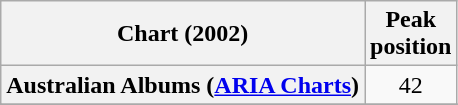<table class="wikitable sortable plainrowheaders" style="text-align:center">
<tr>
<th scope="col">Chart (2002)</th>
<th scope="col">Peak<br>position</th>
</tr>
<tr>
<th scope="row">Australian Albums (<a href='#'>ARIA Charts</a>)</th>
<td>42</td>
</tr>
<tr>
</tr>
<tr>
</tr>
<tr>
</tr>
<tr>
</tr>
<tr>
</tr>
<tr>
</tr>
<tr>
</tr>
<tr>
</tr>
<tr>
</tr>
</table>
